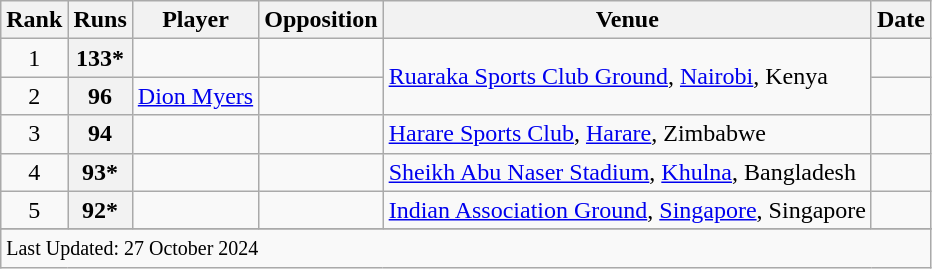<table class="wikitable sortable">
<tr>
<th scope=col>Rank</th>
<th scope=col>Runs</th>
<th scope=col>Player</th>
<th scope=col>Opposition</th>
<th scope=col>Venue</th>
<th scope=col>Date</th>
</tr>
<tr>
<td align=center>1</td>
<th scope=row style=text-align:center;>133*</th>
<td></td>
<td></td>
<td rowspan=2><a href='#'>Ruaraka Sports Club Ground</a>, <a href='#'>Nairobi</a>, Kenya</td>
<td></td>
</tr>
<tr>
<td align="center">2</td>
<th scope="row" style="text-align:center;">96</th>
<td><a href='#'>Dion Myers</a></td>
<td></td>
<td></td>
</tr>
<tr>
<td align=center>3</td>
<th scope=row style=text-align:center;>94</th>
<td></td>
<td></td>
<td><a href='#'>Harare Sports Club</a>, <a href='#'>Harare</a>, Zimbabwe</td>
<td></td>
</tr>
<tr>
<td align=center>4</td>
<th scope=row style=text-align:center;>93*</th>
<td></td>
<td></td>
<td><a href='#'>Sheikh Abu Naser Stadium</a>, <a href='#'>Khulna</a>, Bangladesh</td>
<td></td>
</tr>
<tr>
<td align=center>5</td>
<th scope=row style=text-align:center;>92*</th>
<td></td>
<td></td>
<td><a href='#'>Indian Association Ground</a>, <a href='#'>Singapore</a>, Singapore</td>
<td></td>
</tr>
<tr>
</tr>
<tr class=sortbottom>
<td colspan=6><small>Last Updated: 27 October 2024</small></td>
</tr>
</table>
